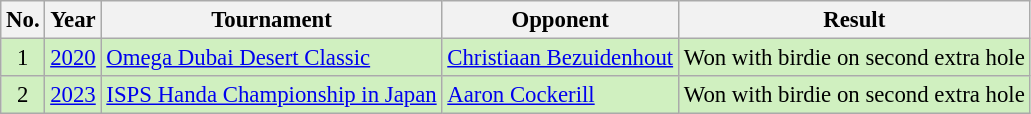<table class="wikitable" style="font-size:95%;">
<tr>
<th>No.</th>
<th>Year</th>
<th>Tournament</th>
<th>Opponent</th>
<th>Result</th>
</tr>
<tr style="background:#D0F0C0;">
<td align=center>1</td>
<td align=center><a href='#'>2020</a></td>
<td><a href='#'>Omega Dubai Desert Classic</a></td>
<td> <a href='#'>Christiaan Bezuidenhout</a></td>
<td>Won with birdie on second extra hole</td>
</tr>
<tr style="background:#D0F0C0;">
<td align=center>2</td>
<td align=center><a href='#'>2023</a></td>
<td><a href='#'>ISPS Handa Championship in Japan</a></td>
<td> <a href='#'>Aaron Cockerill</a></td>
<td>Won with birdie on second extra hole</td>
</tr>
</table>
